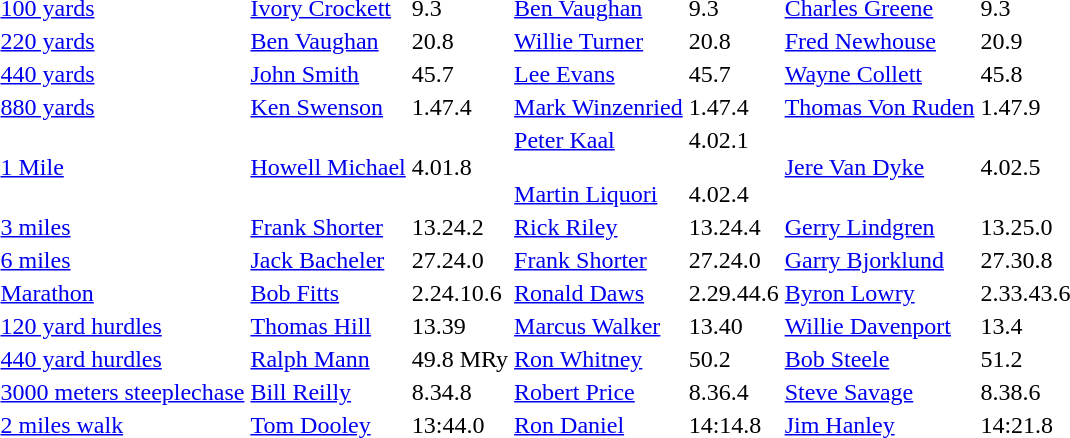<table>
<tr>
<td><a href='#'>100 yards</a></td>
<td><a href='#'>Ivory Crockett</a></td>
<td>9.3</td>
<td><a href='#'>Ben Vaughan</a></td>
<td>9.3</td>
<td><a href='#'>Charles Greene</a></td>
<td>9.3</td>
</tr>
<tr>
<td><a href='#'>220 yards</a></td>
<td><a href='#'>Ben Vaughan</a></td>
<td>20.8</td>
<td><a href='#'>Willie Turner</a></td>
<td>20.8</td>
<td><a href='#'>Fred Newhouse</a></td>
<td>20.9</td>
</tr>
<tr>
<td><a href='#'>440 yards</a></td>
<td><a href='#'>John Smith</a></td>
<td>45.7</td>
<td><a href='#'>Lee Evans</a></td>
<td>45.7</td>
<td><a href='#'>Wayne Collett</a></td>
<td>45.8</td>
</tr>
<tr>
<td><a href='#'>880 yards</a></td>
<td><a href='#'>Ken Swenson</a></td>
<td>1.47.4</td>
<td><a href='#'>Mark Winzenried</a></td>
<td>1.47.4</td>
<td><a href='#'>Thomas Von Ruden</a></td>
<td>1.47.9</td>
</tr>
<tr>
<td><a href='#'>1 Mile</a></td>
<td><a href='#'>Howell Michael</a></td>
<td>4.01.8</td>
<td><a href='#'>Peter Kaal</a><br><br><a href='#'>Martin Liquori</a></td>
<td>4.02.1<br><br>4.02.4</td>
<td><a href='#'>Jere Van Dyke</a></td>
<td>4.02.5</td>
</tr>
<tr>
<td><a href='#'>3 miles</a></td>
<td><a href='#'>Frank Shorter</a></td>
<td>13.24.2</td>
<td><a href='#'>Rick Riley</a></td>
<td>13.24.4</td>
<td><a href='#'>Gerry Lindgren</a></td>
<td>13.25.0</td>
</tr>
<tr>
<td><a href='#'>6 miles</a></td>
<td><a href='#'>Jack Bacheler</a></td>
<td>27.24.0</td>
<td><a href='#'>Frank Shorter</a></td>
<td>27.24.0</td>
<td><a href='#'>Garry Bjorklund</a></td>
<td>27.30.8</td>
</tr>
<tr>
<td><a href='#'>Marathon</a></td>
<td><a href='#'>Bob Fitts</a></td>
<td>2.24.10.6</td>
<td><a href='#'>Ronald Daws</a></td>
<td>2.29.44.6</td>
<td><a href='#'>Byron Lowry</a></td>
<td>2.33.43.6</td>
</tr>
<tr>
<td><a href='#'>120 yard hurdles</a></td>
<td><a href='#'>Thomas Hill</a></td>
<td>13.39</td>
<td><a href='#'>Marcus Walker</a></td>
<td>13.40</td>
<td><a href='#'>Willie Davenport</a></td>
<td>13.4</td>
</tr>
<tr>
<td><a href='#'>440 yard hurdles</a></td>
<td><a href='#'>Ralph Mann</a></td>
<td>49.8	MRy</td>
<td><a href='#'>Ron Whitney</a></td>
<td>50.2</td>
<td><a href='#'>Bob Steele</a></td>
<td>51.2</td>
</tr>
<tr>
<td><a href='#'>3000 meters steeplechase</a></td>
<td><a href='#'>Bill Reilly</a></td>
<td>8.34.8</td>
<td><a href='#'>Robert Price</a></td>
<td>8.36.4</td>
<td><a href='#'>Steve Savage</a></td>
<td>8.38.6</td>
</tr>
<tr>
<td><a href='#'>2 miles walk</a></td>
<td><a href='#'>Tom Dooley</a></td>
<td>13:44.0</td>
<td><a href='#'>Ron Daniel</a></td>
<td>14:14.8</td>
<td><a href='#'>Jim Hanley</a></td>
<td>14:21.8</td>
</tr>
</table>
